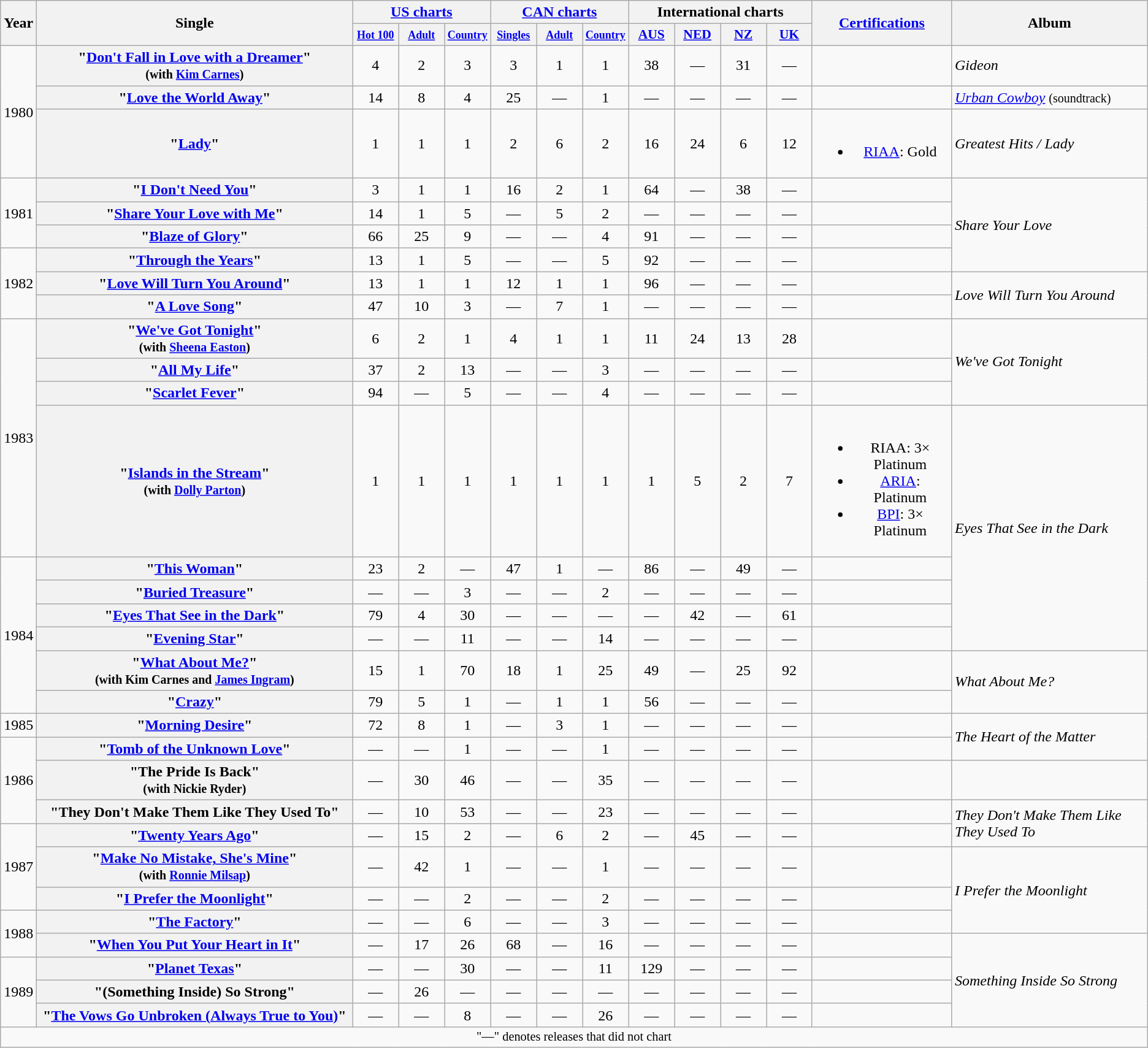<table class="wikitable plainrowheaders" style="text-align:center;">
<tr>
<th rowspan="2">Year</th>
<th rowspan="2" style="width:21em;">Single</th>
<th colspan="3"><a href='#'>US charts</a></th>
<th colspan="3"><a href='#'>CAN charts</a></th>
<th colspan="4">International charts</th>
<th rowspan="2" style="width:9em;"><a href='#'>Certifications</a></th>
<th rowspan="2">Album</th>
</tr>
<tr>
<th style="width:3em;font-size:90%"><a href='#'><small>Hot 100</small></a><br></th>
<th style="width:3em;font-size:90%"><a href='#'><small>Adult</small></a><br></th>
<th style="width:3em;font-size:90%"><a href='#'><small>Country</small></a><br></th>
<th style="width:3em;font-size:90%"><a href='#'><small>Singles</small></a><br></th>
<th style="width:3em;font-size:90%"><a href='#'><small>Adult</small></a><br></th>
<th style="width:3em;font-size:90%"><a href='#'><small>Country</small></a><br></th>
<th style="width:3em;font-size:90%"><a href='#'>AUS</a><br></th>
<th style="width:3em;font-size:90%"><a href='#'>NED</a><br></th>
<th style="width:3em;font-size:90%"><a href='#'>NZ</a><br></th>
<th style="width:3em;font-size:90%"><a href='#'>UK</a><br></th>
</tr>
<tr>
<td rowspan="3">1980</td>
<th scope="row">"<a href='#'>Don't Fall in Love with a Dreamer</a>"<br><small>(with <a href='#'>Kim Carnes</a>)</small></th>
<td>4</td>
<td>2</td>
<td>3</td>
<td>3</td>
<td>1</td>
<td>1</td>
<td>38</td>
<td>—</td>
<td>31</td>
<td>—</td>
<td></td>
<td align="left"><em>Gideon</em></td>
</tr>
<tr>
<th scope="row">"<a href='#'>Love the World Away</a>"</th>
<td>14</td>
<td>8</td>
<td>4</td>
<td>25</td>
<td>—</td>
<td>1</td>
<td>—</td>
<td>—</td>
<td>—</td>
<td>—</td>
<td></td>
<td align="left"><em><a href='#'>Urban Cowboy</a></em> <small>(soundtrack)</small></td>
</tr>
<tr>
<th scope="row">"<a href='#'>Lady</a>"</th>
<td>1</td>
<td>1</td>
<td>1</td>
<td>2</td>
<td>6</td>
<td>2</td>
<td>16</td>
<td>24</td>
<td>6</td>
<td>12</td>
<td><br><ul><li><a href='#'>RIAA</a>: Gold</li></ul></td>
<td align="left"><em>Greatest Hits / Lady</em></td>
</tr>
<tr>
<td rowspan="3">1981</td>
<th scope="row">"<a href='#'>I Don't Need You</a>"</th>
<td>3</td>
<td>1</td>
<td>1</td>
<td>16</td>
<td>2</td>
<td>1</td>
<td>64</td>
<td>—</td>
<td>38</td>
<td>—</td>
<td></td>
<td align="left" rowspan="4"><em>Share Your Love</em></td>
</tr>
<tr>
<th scope="row">"<a href='#'>Share Your Love with Me</a>"</th>
<td>14</td>
<td>1</td>
<td>5</td>
<td>—</td>
<td>5</td>
<td>2</td>
<td>—</td>
<td>—</td>
<td>—</td>
<td>—</td>
<td></td>
</tr>
<tr>
<th scope="row">"<a href='#'>Blaze of Glory</a>"</th>
<td>66</td>
<td>25</td>
<td>9</td>
<td>—</td>
<td>—</td>
<td>4</td>
<td>91</td>
<td>—</td>
<td>—</td>
<td>—</td>
<td></td>
</tr>
<tr>
<td rowspan="3">1982</td>
<th scope="row">"<a href='#'>Through the Years</a>"</th>
<td>13</td>
<td>1</td>
<td>5</td>
<td>—</td>
<td>—</td>
<td>5</td>
<td>92</td>
<td>—</td>
<td>—</td>
<td>—</td>
<td></td>
</tr>
<tr>
<th scope="row">"<a href='#'>Love Will Turn You Around</a>"</th>
<td>13</td>
<td>1</td>
<td>1</td>
<td>12</td>
<td>1</td>
<td>1</td>
<td>96</td>
<td>—</td>
<td>—</td>
<td>—</td>
<td></td>
<td align="left" rowspan="2"><em>Love Will Turn You Around</em></td>
</tr>
<tr>
<th scope="row">"<a href='#'>A Love Song</a>"</th>
<td>47</td>
<td>10</td>
<td>3</td>
<td>—</td>
<td>7</td>
<td>1</td>
<td>—</td>
<td>—</td>
<td>—</td>
<td>—</td>
<td></td>
</tr>
<tr>
<td rowspan="4">1983</td>
<th scope="row">"<a href='#'>We've Got Tonight</a>"<br><small>(with <a href='#'>Sheena Easton</a>)</small></th>
<td>6</td>
<td>2</td>
<td>1</td>
<td>4</td>
<td>1</td>
<td>1</td>
<td>11</td>
<td>24</td>
<td>13</td>
<td>28</td>
<td></td>
<td align="left" rowspan="3"><em>We've Got Tonight</em></td>
</tr>
<tr>
<th scope="row">"<a href='#'>All My Life</a>"</th>
<td>37</td>
<td>2</td>
<td>13</td>
<td>—</td>
<td>—</td>
<td>3</td>
<td>—</td>
<td>—</td>
<td>—</td>
<td>—</td>
<td></td>
</tr>
<tr>
<th scope="row">"<a href='#'>Scarlet Fever</a>"</th>
<td>94</td>
<td>—</td>
<td>5</td>
<td>—</td>
<td>—</td>
<td>4</td>
<td>—</td>
<td>—</td>
<td>—</td>
<td>—</td>
<td></td>
</tr>
<tr>
<th scope="row">"<a href='#'>Islands in the Stream</a>"<br><small>(with <a href='#'>Dolly Parton</a>)</small></th>
<td>1</td>
<td>1</td>
<td>1</td>
<td>1</td>
<td>1</td>
<td>1</td>
<td>1</td>
<td>5</td>
<td>2</td>
<td>7</td>
<td><br><ul><li>RIAA: 3× Platinum</li><li><a href='#'>ARIA</a>: Platinum</li><li><a href='#'>BPI</a>: 3× Platinum</li></ul></td>
<td align="left" rowspan="5"><em>Eyes That See in the Dark</em></td>
</tr>
<tr>
<td rowspan="6">1984</td>
<th scope="row">"<a href='#'>This Woman</a>"</th>
<td>23</td>
<td>2</td>
<td>—</td>
<td>47</td>
<td>1</td>
<td>—</td>
<td>86</td>
<td>—</td>
<td>49</td>
<td>—</td>
<td></td>
</tr>
<tr>
<th scope="row">"<a href='#'>Buried Treasure</a>"</th>
<td>—</td>
<td>—</td>
<td>3</td>
<td>—</td>
<td>—</td>
<td>2</td>
<td>—</td>
<td>—</td>
<td>—</td>
<td>—</td>
<td></td>
</tr>
<tr>
<th scope="row">"<a href='#'>Eyes That See in the Dark</a>"</th>
<td>79</td>
<td>4</td>
<td>30</td>
<td>—</td>
<td>—</td>
<td>—</td>
<td>—</td>
<td>42</td>
<td>—</td>
<td>61</td>
<td></td>
</tr>
<tr>
<th scope="row">"<a href='#'>Evening Star</a>"</th>
<td>—</td>
<td>—</td>
<td>11</td>
<td>—</td>
<td>—</td>
<td>14</td>
<td>—</td>
<td>—</td>
<td>—</td>
<td>—</td>
<td></td>
</tr>
<tr>
<th scope="row">"<a href='#'>What About Me?</a>"<br><small>(with Kim Carnes and <a href='#'>James Ingram</a>)</small></th>
<td>15</td>
<td>1</td>
<td>70</td>
<td>18</td>
<td>1</td>
<td>25</td>
<td>49</td>
<td>—</td>
<td>25</td>
<td>92</td>
<td></td>
<td align="left" rowspan="2"><em>What About Me?</em></td>
</tr>
<tr>
<th scope="row">"<a href='#'>Crazy</a>"</th>
<td>79</td>
<td>5</td>
<td>1</td>
<td>—</td>
<td>1</td>
<td>1</td>
<td>56</td>
<td>—</td>
<td>—</td>
<td>—</td>
<td></td>
</tr>
<tr>
<td>1985</td>
<th scope="row">"<a href='#'>Morning Desire</a>"</th>
<td>72</td>
<td>8</td>
<td>1</td>
<td>—</td>
<td>3</td>
<td>1</td>
<td>—</td>
<td>—</td>
<td>—</td>
<td>—</td>
<td></td>
<td align="left" rowspan="2"><em>The Heart of the Matter</em></td>
</tr>
<tr>
<td rowspan="3">1986</td>
<th scope="row">"<a href='#'>Tomb of the Unknown Love</a>"</th>
<td>—</td>
<td>—</td>
<td>1</td>
<td>—</td>
<td>—</td>
<td>1</td>
<td>—</td>
<td>—</td>
<td>—</td>
<td>—</td>
<td></td>
</tr>
<tr>
<th scope="row">"The Pride Is Back"<br><small>(with Nickie Ryder)</small></th>
<td>—</td>
<td>30</td>
<td>46</td>
<td>—</td>
<td>—</td>
<td>35</td>
<td>—</td>
<td>—</td>
<td>—</td>
<td>—</td>
<td></td>
<td></td>
</tr>
<tr>
<th scope="row">"They Don't Make Them Like They Used To"</th>
<td>—</td>
<td>10</td>
<td>53</td>
<td>—</td>
<td>—</td>
<td>23</td>
<td>—</td>
<td>—</td>
<td>—</td>
<td>—</td>
<td></td>
<td align="left" rowspan="2"><em>They Don't Make Them Like They Used To</em></td>
</tr>
<tr>
<td rowspan="3">1987</td>
<th scope="row">"<a href='#'>Twenty Years Ago</a>"</th>
<td>—</td>
<td>15</td>
<td>2</td>
<td>—</td>
<td>6</td>
<td>2</td>
<td>—</td>
<td>45</td>
<td>—</td>
<td>—</td>
<td></td>
</tr>
<tr>
<th scope="row">"<a href='#'>Make No Mistake, She's Mine</a>"<br><small>(with <a href='#'>Ronnie Milsap</a>)</small></th>
<td>—</td>
<td>42</td>
<td>1</td>
<td>—</td>
<td>—</td>
<td>1</td>
<td>—</td>
<td>—</td>
<td>—</td>
<td>—</td>
<td></td>
<td align="left" rowspan="3"><em>I Prefer the Moonlight</em></td>
</tr>
<tr>
<th scope="row">"<a href='#'>I Prefer the Moonlight</a>"</th>
<td>—</td>
<td>—</td>
<td>2</td>
<td>—</td>
<td>—</td>
<td>2</td>
<td>—</td>
<td>—</td>
<td>—</td>
<td>—</td>
<td></td>
</tr>
<tr>
<td rowspan="2">1988</td>
<th scope="row">"<a href='#'>The Factory</a>"</th>
<td>—</td>
<td>—</td>
<td>6</td>
<td>—</td>
<td>—</td>
<td>3</td>
<td>—</td>
<td>—</td>
<td>—</td>
<td>—</td>
<td></td>
</tr>
<tr>
<th scope="row">"<a href='#'>When You Put Your Heart in It</a>"</th>
<td>—</td>
<td>17</td>
<td>26</td>
<td>68</td>
<td>—</td>
<td>16</td>
<td>—</td>
<td>—</td>
<td>—</td>
<td>—</td>
<td></td>
<td align="left" rowspan="4"><em>Something Inside So Strong</em></td>
</tr>
<tr>
<td rowspan="3">1989</td>
<th scope="row">"<a href='#'>Planet Texas</a>"</th>
<td>—</td>
<td>—</td>
<td>30</td>
<td>—</td>
<td>—</td>
<td>11</td>
<td>129</td>
<td>—</td>
<td>—</td>
<td>—</td>
<td></td>
</tr>
<tr>
<th scope="row">"(Something Inside) So Strong"</th>
<td>—</td>
<td>26</td>
<td>—</td>
<td>—</td>
<td>—</td>
<td>—</td>
<td>—</td>
<td>—</td>
<td>—</td>
<td>—</td>
<td></td>
</tr>
<tr>
<th scope="row">"<a href='#'>The Vows Go Unbroken (Always True to You)</a>"</th>
<td>—</td>
<td>—</td>
<td>8</td>
<td>—</td>
<td>—</td>
<td>26</td>
<td>—</td>
<td>—</td>
<td>—</td>
<td>—</td>
<td></td>
</tr>
<tr>
<td colspan="14" style="font-size:85%">"—" denotes releases that did not chart</td>
</tr>
</table>
